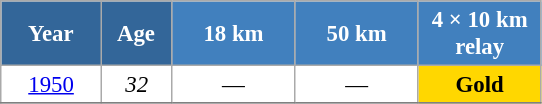<table class="wikitable" style="font-size:95%; text-align:center; border:grey solid 1px; border-collapse:collapse; background:#ffffff;">
<tr>
<th style="background-color:#369; color:white; width:60px;"> Year </th>
<th style="background-color:#369; color:white; width:40px;"> Age </th>
<th style="background-color:#4180be; color:white; width:75px;"> 18 km </th>
<th style="background-color:#4180be; color:white; width:75px;"> 50 km </th>
<th style="background-color:#4180be; color:white; width:75px;"> 4 × 10 km <br> relay </th>
</tr>
<tr>
<td><a href='#'>1950</a></td>
<td><em>32</em></td>
<td>—</td>
<td>—</td>
<td style="background:gold;"><strong>Gold</strong></td>
</tr>
<tr>
</tr>
</table>
